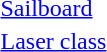<table>
<tr>
<td><a href='#'>Sailboard</a><br></td>
<td></td>
<td></td>
<td></td>
</tr>
<tr>
<td><a href='#'>Laser class</a> <br></td>
<td></td>
<td></td>
<td></td>
</tr>
</table>
